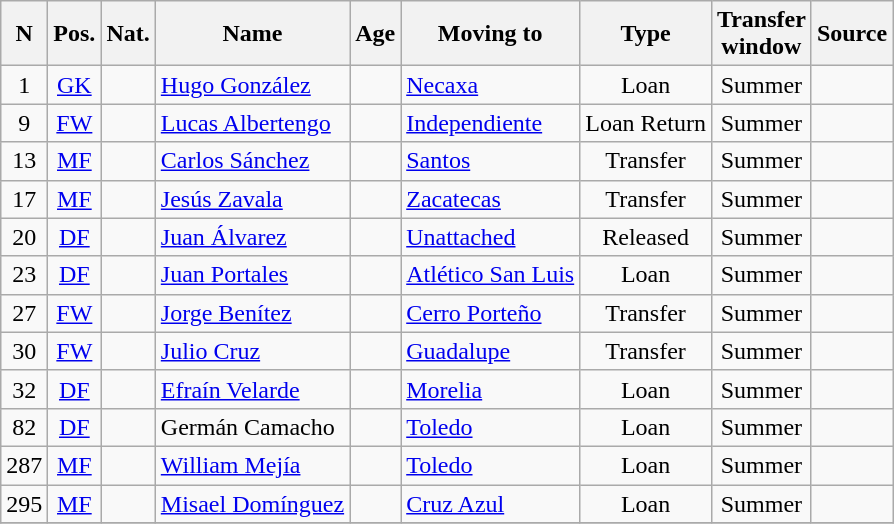<table class="wikitable sortable" style="text-align:center">
<tr>
<th>N</th>
<th>Pos.</th>
<th>Nat.</th>
<th>Name</th>
<th>Age</th>
<th>Moving to</th>
<th>Type</th>
<th>Transfer<br>window</th>
<th>Source</th>
</tr>
<tr>
<td>1</td>
<td><a href='#'>GK</a></td>
<td></td>
<td align=left><a href='#'>Hugo González</a></td>
<td></td>
<td align=left><a href='#'>Necaxa</a></td>
<td>Loan</td>
<td>Summer</td>
<td></td>
</tr>
<tr>
<td>9</td>
<td><a href='#'>FW</a></td>
<td></td>
<td align=left><a href='#'>Lucas Albertengo</a></td>
<td></td>
<td align=left> <a href='#'>Independiente</a></td>
<td>Loan Return</td>
<td>Summer</td>
<td></td>
</tr>
<tr>
<td>13</td>
<td><a href='#'>MF</a></td>
<td></td>
<td align=left><a href='#'>Carlos Sánchez</a></td>
<td></td>
<td align=left> <a href='#'>Santos</a></td>
<td>Transfer</td>
<td>Summer</td>
<td></td>
</tr>
<tr>
<td>17</td>
<td><a href='#'>MF</a></td>
<td></td>
<td align=left><a href='#'>Jesús Zavala</a></td>
<td></td>
<td align=left><a href='#'>Zacatecas</a></td>
<td>Transfer</td>
<td>Summer</td>
<td></td>
</tr>
<tr>
<td>20</td>
<td><a href='#'>DF</a></td>
<td></td>
<td align=left><a href='#'>Juan Álvarez</a></td>
<td></td>
<td align=left><a href='#'>Unattached</a></td>
<td>Released</td>
<td>Summer</td>
<td></td>
</tr>
<tr>
<td>23</td>
<td><a href='#'>DF</a></td>
<td></td>
<td align=left><a href='#'>Juan Portales</a></td>
<td></td>
<td align=left><a href='#'>Atlético San Luis</a></td>
<td>Loan</td>
<td>Summer</td>
<td></td>
</tr>
<tr>
<td>27</td>
<td><a href='#'>FW</a></td>
<td></td>
<td align=left><a href='#'>Jorge Benítez</a></td>
<td></td>
<td align=left> <a href='#'>Cerro Porteño</a></td>
<td>Transfer</td>
<td>Summer</td>
<td></td>
</tr>
<tr>
<td>30</td>
<td><a href='#'>FW</a></td>
<td></td>
<td align=left><a href='#'>Julio Cruz</a></td>
<td></td>
<td align=left> <a href='#'>Guadalupe</a></td>
<td>Transfer</td>
<td>Summer</td>
<td></td>
</tr>
<tr>
<td>32</td>
<td><a href='#'>DF</a></td>
<td></td>
<td align=left><a href='#'>Efraín Velarde</a></td>
<td></td>
<td align=left><a href='#'>Morelia</a></td>
<td>Loan</td>
<td>Summer</td>
<td></td>
</tr>
<tr>
<td>82</td>
<td><a href='#'>DF</a></td>
<td></td>
<td align=left>Germán Camacho</td>
<td></td>
<td align=left> <a href='#'>Toledo</a></td>
<td>Loan</td>
<td>Summer</td>
<td></td>
</tr>
<tr>
<td>287</td>
<td><a href='#'>MF</a></td>
<td></td>
<td align=left><a href='#'>William Mejía</a></td>
<td></td>
<td align=left> <a href='#'>Toledo</a></td>
<td>Loan</td>
<td>Summer</td>
<td></td>
</tr>
<tr>
<td>295</td>
<td><a href='#'>MF</a></td>
<td></td>
<td align=left><a href='#'>Misael Domínguez</a></td>
<td></td>
<td align=left><a href='#'>Cruz Azul</a></td>
<td>Loan</td>
<td>Summer</td>
<td></td>
</tr>
<tr>
</tr>
</table>
